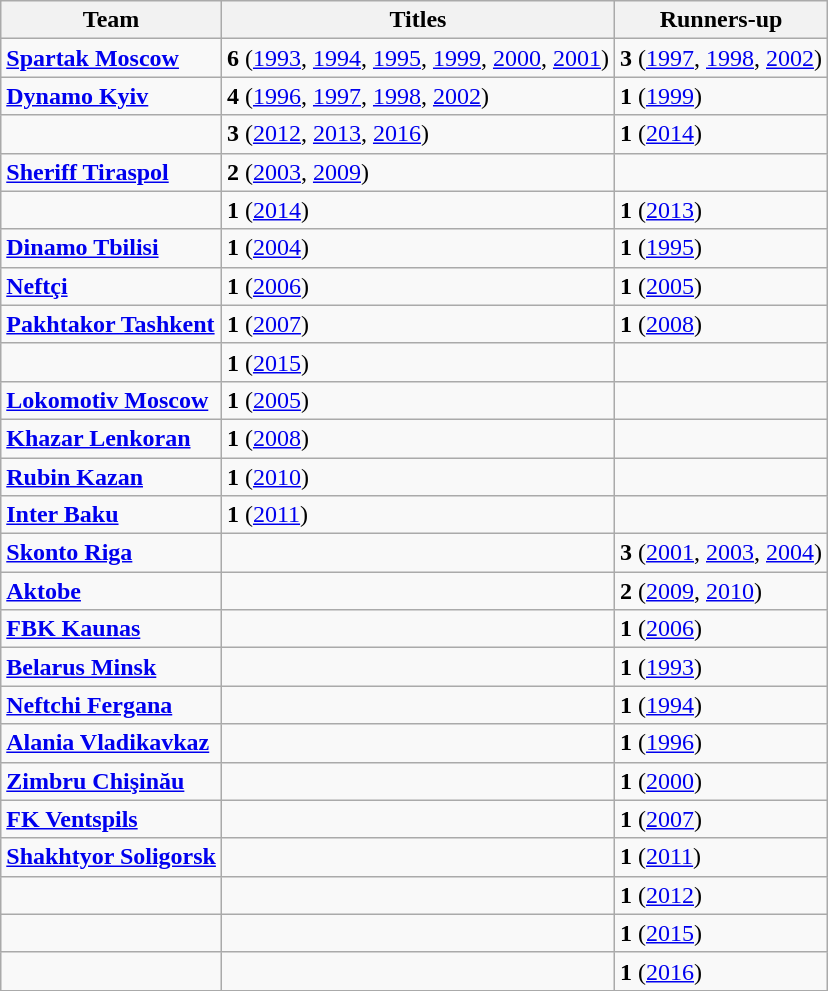<table class="wikitable">
<tr>
<th>Team</th>
<th>Titles</th>
<th>Runners-up</th>
</tr>
<tr>
<td> <strong><a href='#'>Spartak Moscow</a></strong></td>
<td><strong>6</strong> (<a href='#'>1993</a>, <a href='#'>1994</a>, <a href='#'>1995</a>, <a href='#'>1999</a>, <a href='#'>2000</a>, <a href='#'>2001</a>)</td>
<td><strong>3</strong> (<a href='#'>1997</a>, <a href='#'>1998</a>, <a href='#'>2002</a>)</td>
</tr>
<tr>
<td> <strong><a href='#'>Dynamo Kyiv</a></strong></td>
<td><strong>4</strong> (<a href='#'>1996</a>, <a href='#'>1997</a>, <a href='#'>1998</a>, <a href='#'>2002</a>)</td>
<td><strong>1</strong> (<a href='#'>1999</a>)</td>
</tr>
<tr>
<td></td>
<td><strong>3</strong> (<a href='#'>2012</a>, <a href='#'>2013</a>, <a href='#'>2016</a>)</td>
<td><strong>1</strong> (<a href='#'>2014</a>)</td>
</tr>
<tr>
<td> <strong><a href='#'>Sheriff Tiraspol</a></strong></td>
<td><strong>2</strong> (<a href='#'>2003</a>, <a href='#'>2009</a>)</td>
<td></td>
</tr>
<tr>
<td></td>
<td><strong>1</strong> (<a href='#'>2014</a>)</td>
<td><strong>1</strong> (<a href='#'>2013</a>)</td>
</tr>
<tr>
<td> <strong><a href='#'>Dinamo Tbilisi</a></strong></td>
<td><strong>1</strong> (<a href='#'>2004</a>)</td>
<td><strong>1</strong> (<a href='#'>1995</a>)</td>
</tr>
<tr>
<td> <strong><a href='#'>Neftçi</a></strong></td>
<td><strong>1</strong> (<a href='#'>2006</a>)</td>
<td><strong>1</strong> (<a href='#'>2005</a>)</td>
</tr>
<tr>
<td> <strong><a href='#'>Pakhtakor Tashkent</a></strong></td>
<td><strong>1</strong> (<a href='#'>2007</a>)</td>
<td><strong>1</strong> (<a href='#'>2008</a>)</td>
</tr>
<tr>
<td></td>
<td><strong>1</strong> (<a href='#'>2015</a>)</td>
<td></td>
</tr>
<tr>
<td> <strong><a href='#'>Lokomotiv Moscow</a></strong></td>
<td><strong>1</strong> (<a href='#'>2005</a>)</td>
<td></td>
</tr>
<tr>
<td> <strong><a href='#'>Khazar Lenkoran</a></strong></td>
<td><strong>1</strong> (<a href='#'>2008</a>)</td>
<td></td>
</tr>
<tr>
<td> <strong><a href='#'>Rubin Kazan</a></strong></td>
<td><strong>1</strong> (<a href='#'>2010</a>)</td>
<td></td>
</tr>
<tr>
<td> <strong><a href='#'>Inter Baku</a></strong></td>
<td><strong>1</strong> (<a href='#'>2011</a>)</td>
<td></td>
</tr>
<tr>
<td> <strong><a href='#'>Skonto Riga</a></strong></td>
<td></td>
<td><strong>3</strong> (<a href='#'>2001</a>, <a href='#'>2003</a>, <a href='#'>2004</a>)</td>
</tr>
<tr>
<td> <strong><a href='#'>Aktobe</a></strong></td>
<td></td>
<td><strong>2</strong> (<a href='#'>2009</a>, <a href='#'>2010</a>)</td>
</tr>
<tr>
<td> <strong><a href='#'>FBK Kaunas</a></strong></td>
<td></td>
<td><strong>1</strong> (<a href='#'>2006</a>)</td>
</tr>
<tr>
<td> <strong><a href='#'>Belarus Minsk</a></strong></td>
<td></td>
<td><strong>1</strong> (<a href='#'>1993</a>)</td>
</tr>
<tr>
<td> <strong><a href='#'>Neftchi Fergana</a></strong></td>
<td></td>
<td><strong>1</strong> (<a href='#'>1994</a>)</td>
</tr>
<tr>
<td> <strong><a href='#'>Alania Vladikavkaz</a></strong></td>
<td></td>
<td><strong>1</strong> (<a href='#'>1996</a>)</td>
</tr>
<tr>
<td> <strong><a href='#'>Zimbru Chişinău</a></strong></td>
<td></td>
<td><strong>1</strong> (<a href='#'>2000</a>)</td>
</tr>
<tr>
<td> <strong><a href='#'>FK Ventspils</a></strong></td>
<td></td>
<td><strong>1</strong> (<a href='#'>2007</a>)</td>
</tr>
<tr>
<td> <strong><a href='#'>Shakhtyor Soligorsk</a></strong></td>
<td></td>
<td><strong>1</strong> (<a href='#'>2011</a>)</td>
</tr>
<tr>
<td></td>
<td></td>
<td><strong>1</strong> (<a href='#'>2012</a>)</td>
</tr>
<tr>
<td></td>
<td></td>
<td><strong>1</strong> (<a href='#'>2015</a>)</td>
</tr>
<tr>
<td></td>
<td></td>
<td><strong>1</strong> (<a href='#'>2016</a>)</td>
</tr>
</table>
